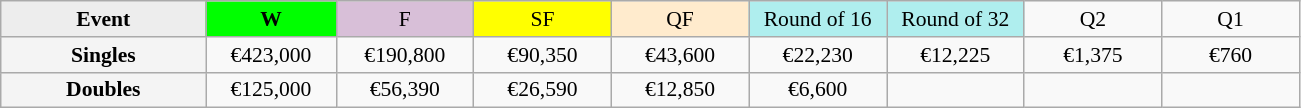<table class=wikitable style=font-size:90%;text-align:center>
<tr>
<td width=130 bgcolor=ededed><strong>Event</strong></td>
<td width=80 bgcolor=lime><strong>W</strong></td>
<td width=85 bgcolor=thistle>F</td>
<td width=85 bgcolor=ffff00>SF</td>
<td width=85 bgcolor=ffebcd>QF</td>
<td width=85 bgcolor=afeeee>Round of 16</td>
<td width=85 bgcolor=afeeee>Round of 32</td>
<td width=85>Q2</td>
<td width=85>Q1</td>
</tr>
<tr>
<th style=background:#f4f4f4>Singles</th>
<td>€423,000</td>
<td>€190,800</td>
<td>€90,350</td>
<td>€43,600</td>
<td>€22,230</td>
<td>€12,225</td>
<td>€1,375</td>
<td>€760</td>
</tr>
<tr>
<th style=background:#f4f4f4>Doubles</th>
<td>€125,000</td>
<td>€56,390</td>
<td>€26,590</td>
<td>€12,850</td>
<td>€6,600</td>
<td></td>
<td></td>
<td></td>
</tr>
</table>
